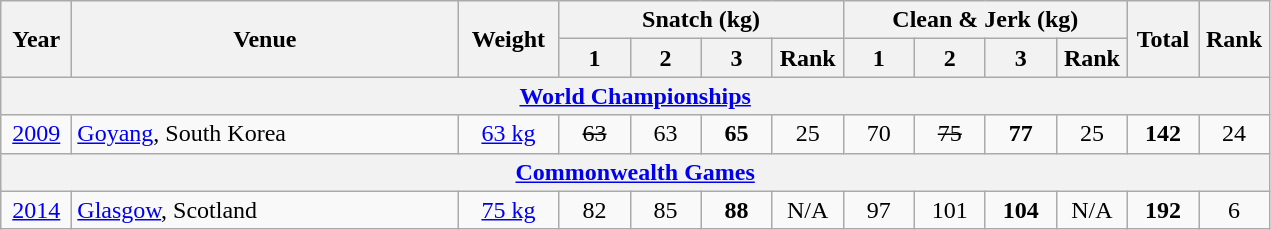<table class = "wikitable" style="text-align:center;">
<tr>
<th rowspan=2 width=40>Year</th>
<th rowspan=2 width=250>Venue</th>
<th rowspan=2 width=60>Weight</th>
<th colspan=4>Snatch (kg)</th>
<th colspan=4>Clean & Jerk (kg)</th>
<th rowspan=2 width=40>Total</th>
<th rowspan=2 width=40>Rank</th>
</tr>
<tr>
<th width=40>1</th>
<th width=40>2</th>
<th width=40>3</th>
<th width=40>Rank</th>
<th width=40>1</th>
<th width=40>2</th>
<th width=40>3</th>
<th width=40>Rank</th>
</tr>
<tr>
<th colspan=13><a href='#'>World Championships</a></th>
</tr>
<tr>
<td><a href='#'>2009</a></td>
<td align=left> <a href='#'>Goyang</a>, South Korea</td>
<td><a href='#'>63 kg</a></td>
<td><s> 63</s></td>
<td>63</td>
<td><strong>65</strong></td>
<td>25</td>
<td>70</td>
<td><s> 75</s></td>
<td><strong>77</strong></td>
<td>25</td>
<td><strong>142</strong></td>
<td>24</td>
</tr>
<tr>
<th colspan=13><a href='#'>Commonwealth Games</a></th>
</tr>
<tr>
<td><a href='#'>2014</a></td>
<td align=left> <a href='#'>Glasgow</a>, Scotland</td>
<td><a href='#'>75 kg</a></td>
<td>82</td>
<td>85</td>
<td><strong>88</strong></td>
<td>N/A</td>
<td>97</td>
<td>101</td>
<td><strong>104</strong></td>
<td>N/A</td>
<td><strong>192</strong></td>
<td>6</td>
</tr>
</table>
